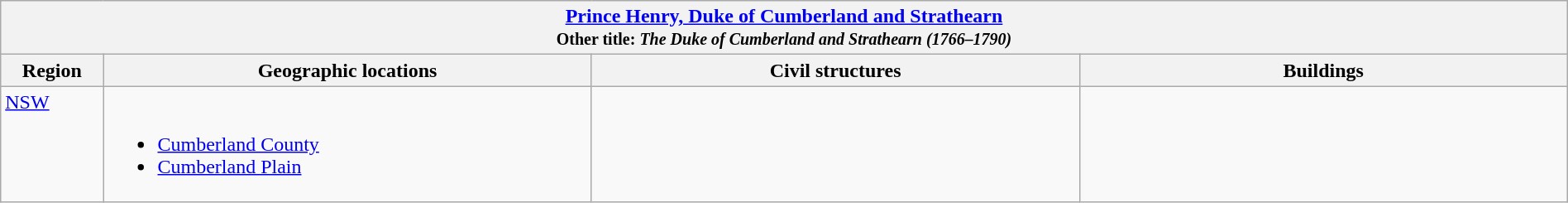<table class="wikitable" width="100%">
<tr>
<th colspan="4"> <a href='#'>Prince Henry, Duke of Cumberland and Strathearn</a><br><small>Other title: <em>The Duke of Cumberland and Strathearn (1766–1790)</em></small></th>
</tr>
<tr>
<th width="5%">Region</th>
<th width="23.75%">Geographic locations</th>
<th width="23.75%">Civil structures</th>
<th width="23.75%">Buildings</th>
</tr>
<tr>
<td align=left valign=top> <a href='#'>NSW</a></td>
<td><br><ul><li><a href='#'>Cumberland County</a></li><li><a href='#'>Cumberland Plain</a></li></ul></td>
<td></td>
<td></td>
</tr>
</table>
